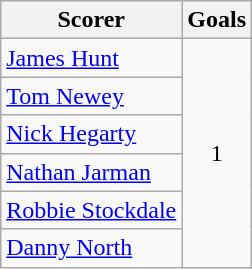<table class="wikitable">
<tr>
<th>Scorer</th>
<th>Goals</th>
</tr>
<tr>
<td> <a href='#'>James Hunt</a></td>
<td rowspan="6" align=center>1</td>
</tr>
<tr>
<td> <a href='#'>Tom Newey</a></td>
</tr>
<tr>
<td> <a href='#'>Nick Hegarty</a></td>
</tr>
<tr>
<td> <a href='#'>Nathan Jarman</a></td>
</tr>
<tr>
<td> <a href='#'>Robbie Stockdale</a></td>
</tr>
<tr>
<td> <a href='#'>Danny North</a></td>
</tr>
</table>
